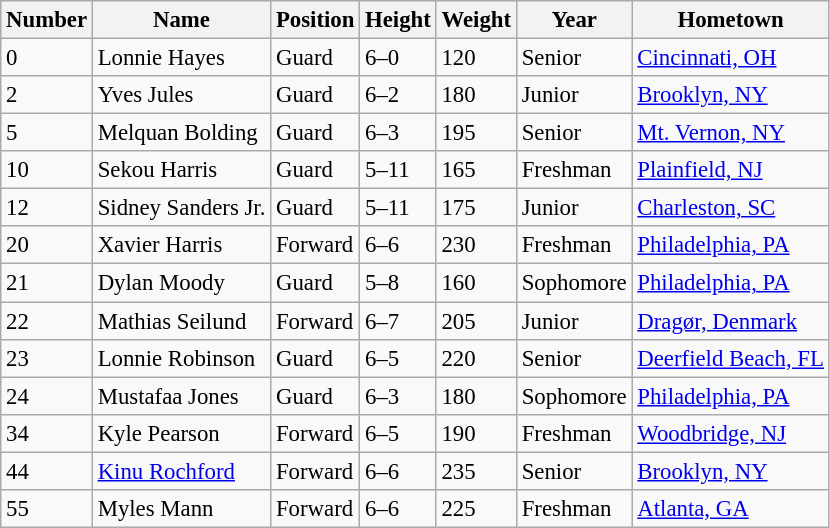<table class="wikitable" style="font-size: 95%;">
<tr>
<th>Number</th>
<th>Name</th>
<th>Position</th>
<th>Height</th>
<th>Weight</th>
<th>Year</th>
<th>Hometown</th>
</tr>
<tr>
<td>0</td>
<td>Lonnie Hayes</td>
<td>Guard</td>
<td>6–0</td>
<td>120</td>
<td>Senior</td>
<td><a href='#'>Cincinnati, OH</a></td>
</tr>
<tr>
<td>2</td>
<td>Yves Jules</td>
<td>Guard</td>
<td>6–2</td>
<td>180</td>
<td>Junior</td>
<td><a href='#'>Brooklyn, NY</a></td>
</tr>
<tr>
<td>5</td>
<td>Melquan Bolding</td>
<td>Guard</td>
<td>6–3</td>
<td>195</td>
<td>Senior</td>
<td><a href='#'>Mt. Vernon, NY</a></td>
</tr>
<tr>
<td>10</td>
<td>Sekou Harris</td>
<td>Guard</td>
<td>5–11</td>
<td>165</td>
<td>Freshman</td>
<td><a href='#'>Plainfield, NJ</a></td>
</tr>
<tr>
<td>12</td>
<td>Sidney Sanders Jr.</td>
<td>Guard</td>
<td>5–11</td>
<td>175</td>
<td>Junior</td>
<td><a href='#'>Charleston, SC</a></td>
</tr>
<tr>
<td>20</td>
<td>Xavier Harris</td>
<td>Forward</td>
<td>6–6</td>
<td>230</td>
<td>Freshman</td>
<td><a href='#'>Philadelphia, PA</a></td>
</tr>
<tr>
<td>21</td>
<td>Dylan Moody</td>
<td>Guard</td>
<td>5–8</td>
<td>160</td>
<td>Sophomore</td>
<td><a href='#'>Philadelphia, PA</a></td>
</tr>
<tr>
<td>22</td>
<td>Mathias Seilund</td>
<td>Forward</td>
<td>6–7</td>
<td>205</td>
<td>Junior</td>
<td><a href='#'>Dragør, Denmark</a></td>
</tr>
<tr>
<td>23</td>
<td>Lonnie Robinson</td>
<td>Guard</td>
<td>6–5</td>
<td>220</td>
<td>Senior</td>
<td><a href='#'>Deerfield Beach, FL</a></td>
</tr>
<tr>
<td>24</td>
<td>Mustafaa Jones</td>
<td>Guard</td>
<td>6–3</td>
<td>180</td>
<td>Sophomore</td>
<td><a href='#'>Philadelphia, PA</a></td>
</tr>
<tr>
<td>34</td>
<td>Kyle Pearson</td>
<td>Forward</td>
<td>6–5</td>
<td>190</td>
<td>Freshman</td>
<td><a href='#'>Woodbridge, NJ</a></td>
</tr>
<tr>
<td>44</td>
<td><a href='#'>Kinu Rochford</a></td>
<td>Forward</td>
<td>6–6</td>
<td>235</td>
<td>Senior</td>
<td><a href='#'>Brooklyn, NY</a></td>
</tr>
<tr>
<td>55</td>
<td>Myles Mann</td>
<td>Forward</td>
<td>6–6</td>
<td>225</td>
<td>Freshman</td>
<td><a href='#'>Atlanta, GA</a></td>
</tr>
</table>
